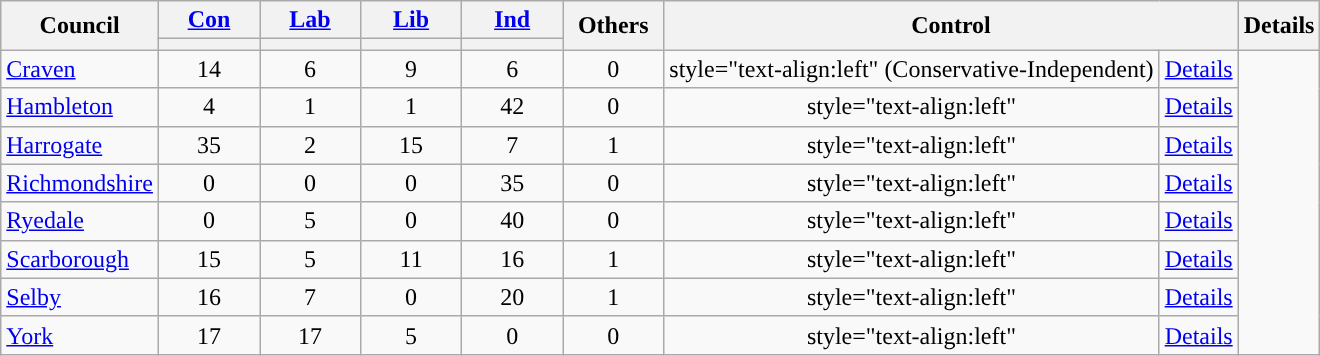<table class="wikitable" style="text-align:center;">
<tr>
<th rowspan=2>Council</th>
<th style="width:60px;"><a href='#'>Con</a></th>
<th style="width:60px;"><a href='#'>Lab</a></th>
<th style="width:60px;"><a href='#'>Lib</a></th>
<th style="width:60px;"><a href='#'>Ind</a></th>
<th style="width:60px;" rowspan=2>Others</th>
<th rowspan=2 colspan=2>Control</th>
<th rowspan=2>Details</th>
</tr>
<tr>
<th style="background:"></th>
<th style="background:"></th>
<th style="background:"></th>
<th style="background:"></th>
</tr>
<tr>
<td style="text-align:left"><a href='#'>Craven</a></td>
<td>14</td>
<td>6</td>
<td>9</td>
<td>6</td>
<td>0</td>
<td>style="text-align:left"  (Conservative-Independent)</td>
<td style="text-align:left"><a href='#'>Details</a></td>
</tr>
<tr>
<td style="text-align:left"><a href='#'>Hambleton</a></td>
<td>4</td>
<td>1</td>
<td>1</td>
<td>42</td>
<td>0</td>
<td>style="text-align:left" </td>
<td style="text-align:left"><a href='#'>Details</a></td>
</tr>
<tr>
<td style="text-align:left"><a href='#'>Harrogate</a></td>
<td>35</td>
<td>2</td>
<td>15</td>
<td>7</td>
<td>1</td>
<td>style="text-align:left" </td>
<td style="text-align:left"><a href='#'>Details</a></td>
</tr>
<tr>
<td style="text-align:left"><a href='#'>Richmondshire</a></td>
<td>0</td>
<td>0</td>
<td>0</td>
<td>35</td>
<td>0</td>
<td>style="text-align:left" </td>
<td style="text-align:left"><a href='#'>Details</a></td>
</tr>
<tr>
<td style="text-align:left"><a href='#'>Ryedale</a></td>
<td>0</td>
<td>5</td>
<td>0</td>
<td>40</td>
<td>0</td>
<td>style="text-align:left" </td>
<td style="text-align:left"><a href='#'>Details</a></td>
</tr>
<tr>
<td style="text-align:left"><a href='#'>Scarborough</a></td>
<td>15</td>
<td>5</td>
<td>11</td>
<td>16</td>
<td>1</td>
<td>style="text-align:left" </td>
<td style="text-align:left"><a href='#'>Details</a></td>
</tr>
<tr>
<td style="text-align:left"><a href='#'>Selby</a></td>
<td>16</td>
<td>7</td>
<td>0</td>
<td>20</td>
<td>1</td>
<td>style="text-align:left" </td>
<td style="text-align:left"><a href='#'>Details</a></td>
</tr>
<tr>
<td style="text-align:left"><a href='#'>York</a></td>
<td>17</td>
<td>17</td>
<td>5</td>
<td>0</td>
<td>0</td>
<td>style="text-align:left" </td>
<td style="text-align:left"><a href='#'>Details</a></td>
</tr>
</table>
